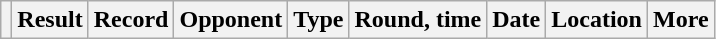<table class="wikitable" style="text-align:center">
<tr>
<th></th>
<th>Result</th>
<th>Record</th>
<th>Opponent</th>
<th>Type</th>
<th>Round, time</th>
<th>Date</th>
<th>Location</th>
<th>More</th>
</tr>
</table>
